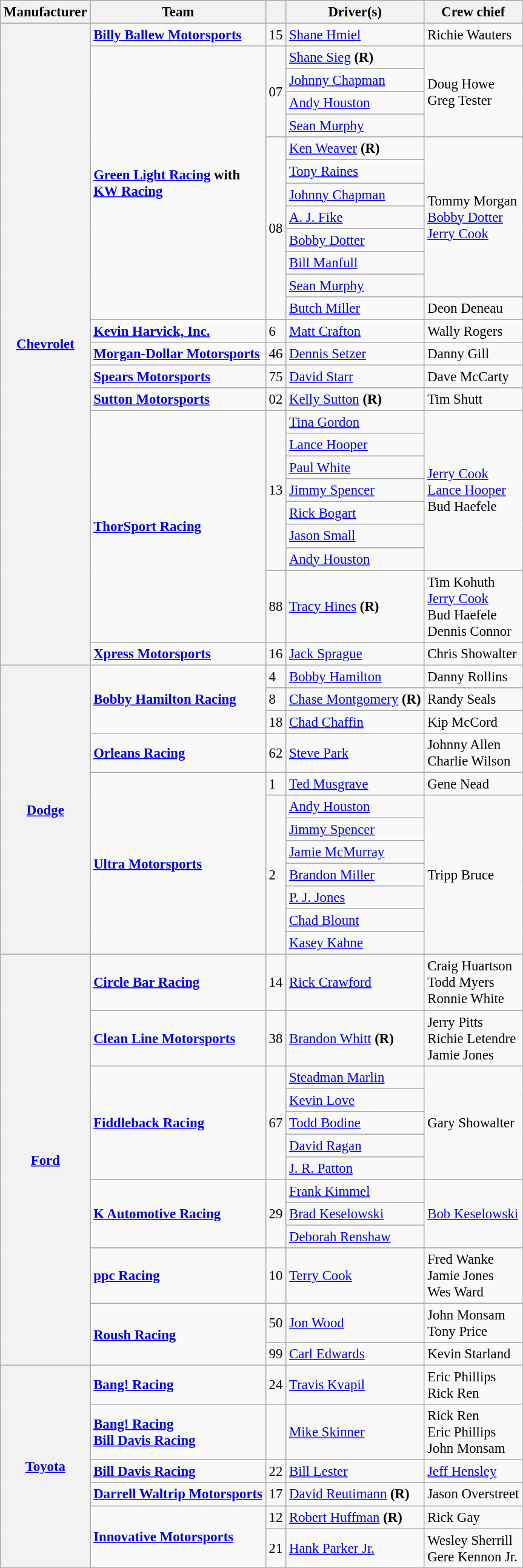<table class="wikitable" style="font-size: 95%;">
<tr>
<th>Manufacturer</th>
<th>Team</th>
<th></th>
<th>Driver(s)</th>
<th>Crew chief</th>
</tr>
<tr>
<th rowspan=26><a href='#'>Chevrolet</a></th>
<td><strong><a href='#'>Billy Ballew Motorsports</a></strong></td>
<td>15</td>
<td><a href='#'>Shane Hmiel</a></td>
<td>Richie Wauters</td>
</tr>
<tr>
<td rowspan=12><strong><a href='#'>Green Light Racing</a> with <br> <a href='#'>KW Racing</a></strong></td>
<td rowspan=4>07</td>
<td><a href='#'>Shane Sieg</a> <strong>(R)</strong> <small></small></td>
<td rowspan=4>Doug Howe <small></small> <br> Greg Tester <small></small></td>
</tr>
<tr>
<td><a href='#'>Johnny Chapman</a> <small></small></td>
</tr>
<tr>
<td><a href='#'>Andy Houston</a> <small></small></td>
</tr>
<tr>
<td><a href='#'>Sean Murphy</a> <small></small></td>
</tr>
<tr>
<td rowspan=8>08</td>
<td><a href='#'>Ken Weaver</a> <strong>(R)</strong> <small></small></td>
<td rowspan=7>Tommy Morgan <small></small> <br> <a href='#'>Bobby Dotter</a> <small></small> <br> <a href='#'>Jerry Cook</a> <small></small></td>
</tr>
<tr>
<td><a href='#'>Tony Raines</a> <small></small></td>
</tr>
<tr>
<td><a href='#'>Johnny Chapman</a> <small></small></td>
</tr>
<tr>
<td><a href='#'>A. J. Fike</a> <small></small></td>
</tr>
<tr>
<td><a href='#'>Bobby Dotter</a> <small></small></td>
</tr>
<tr>
<td><a href='#'>Bill Manfull</a> <small></small></td>
</tr>
<tr>
<td><a href='#'>Sean Murphy</a> <small></small></td>
</tr>
<tr>
<td><a href='#'>Butch Miller</a> <small></small></td>
<td>Deon Deneau</td>
</tr>
<tr>
<td><strong><a href='#'>Kevin Harvick, Inc.</a></strong></td>
<td>6</td>
<td><a href='#'>Matt Crafton</a></td>
<td>Wally Rogers</td>
</tr>
<tr>
<td><strong><a href='#'>Morgan-Dollar Motorsports</a></strong></td>
<td>46</td>
<td><a href='#'>Dennis Setzer</a></td>
<td>Danny Gill</td>
</tr>
<tr>
<td><strong><a href='#'>Spears Motorsports</a></strong></td>
<td>75</td>
<td><a href='#'>David Starr</a></td>
<td>Dave McCarty</td>
</tr>
<tr>
<td><strong><a href='#'>Sutton Motorsports</a></strong></td>
<td>02</td>
<td><a href='#'>Kelly Sutton</a> <strong>(R)</strong></td>
<td>Tim Shutt</td>
</tr>
<tr>
<td rowspan=8><strong><a href='#'>ThorSport Racing</a></strong></td>
<td rowspan=7>13</td>
<td><a href='#'>Tina Gordon</a> <small></small></td>
<td rowspan=7><a href='#'>Jerry Cook</a> <small></small> <br> <a href='#'>Lance Hooper</a> <small></small> <br> Bud Haefele <small></small></td>
</tr>
<tr>
<td><a href='#'>Lance Hooper</a> <small></small></td>
</tr>
<tr>
<td><a href='#'>Paul White</a> <small></small></td>
</tr>
<tr>
<td><a href='#'>Jimmy Spencer</a> <small></small></td>
</tr>
<tr>
<td><a href='#'>Rick Bogart</a> <small></small></td>
</tr>
<tr>
<td><a href='#'>Jason Small</a> <small></small></td>
</tr>
<tr>
<td><a href='#'>Andy Houston</a> <small></small></td>
</tr>
<tr>
<td>88</td>
<td><a href='#'>Tracy Hines</a> <strong>(R)</strong></td>
<td>Tim Kohuth <small></small> <br> <a href='#'>Jerry Cook</a> <small></small> <br> Bud Haefele <small></small> <br> Dennis Connor <small></small></td>
</tr>
<tr>
<td><strong><a href='#'>Xpress Motorsports</a></strong></td>
<td>16</td>
<td><a href='#'>Jack Sprague</a></td>
<td>Chris Showalter</td>
</tr>
<tr>
<th rowspan=12><a href='#'>Dodge</a></th>
<td rowspan=3><strong><a href='#'>Bobby Hamilton Racing</a></strong></td>
<td>4</td>
<td><a href='#'>Bobby Hamilton</a></td>
<td>Danny Rollins</td>
</tr>
<tr>
<td>8</td>
<td><a href='#'>Chase Montgomery</a> <strong>(R)</strong></td>
<td>Randy Seals</td>
</tr>
<tr>
<td>18</td>
<td><a href='#'>Chad Chaffin</a></td>
<td>Kip McCord</td>
</tr>
<tr>
<td><strong><a href='#'>Orleans Racing</a></strong></td>
<td>62</td>
<td><a href='#'>Steve Park</a></td>
<td>Johnny Allen <small></small> <br> Charlie Wilson <small></small></td>
</tr>
<tr>
<td rowspan=8><strong><a href='#'>Ultra Motorsports</a></strong></td>
<td>1</td>
<td><a href='#'>Ted Musgrave</a></td>
<td>Gene Nead</td>
</tr>
<tr>
<td rowspan=7>2</td>
<td><a href='#'>Andy Houston</a> <small></small></td>
<td rowspan=7>Tripp Bruce</td>
</tr>
<tr>
<td><a href='#'>Jimmy Spencer</a> <small></small></td>
</tr>
<tr>
<td><a href='#'>Jamie McMurray</a> <small></small></td>
</tr>
<tr>
<td><a href='#'>Brandon Miller</a> <small></small></td>
</tr>
<tr>
<td><a href='#'>P. J. Jones</a> <small></small></td>
</tr>
<tr>
<td><a href='#'>Chad Blount</a> <small></small></td>
</tr>
<tr>
<td><a href='#'>Kasey Kahne</a> <small></small></td>
</tr>
<tr>
<th rowspan=13><a href='#'>Ford</a></th>
<td><strong><a href='#'>Circle Bar Racing</a></strong></td>
<td>14</td>
<td><a href='#'>Rick Crawford</a></td>
<td>Craig Huartson <small></small> <br> Todd Myers <small></small> <br> Ronnie White <small></small></td>
</tr>
<tr>
<td><strong><a href='#'>Clean Line Motorsports</a></strong></td>
<td>38</td>
<td><a href='#'>Brandon Whitt</a> <strong>(R)</strong></td>
<td>Jerry Pitts <small></small> <br> Richie Letendre <small></small> <br> Jamie Jones <small></small></td>
</tr>
<tr>
<td rowspan=5><strong><a href='#'>Fiddleback Racing</a></strong></td>
<td rowspan=5>67</td>
<td><a href='#'>Steadman Marlin</a> <small></small></td>
<td rowspan=5>Gary Showalter</td>
</tr>
<tr>
<td><a href='#'>Kevin Love</a> <small></small></td>
</tr>
<tr>
<td><a href='#'>Todd Bodine</a> <small></small></td>
</tr>
<tr>
<td><a href='#'>David Ragan</a> <small></small></td>
</tr>
<tr>
<td><a href='#'>J. R. Patton</a> <small></small></td>
</tr>
<tr>
<td rowspan=3><strong><a href='#'>K Automotive Racing</a></strong></td>
<td rowspan=3>29</td>
<td><a href='#'>Frank Kimmel</a> <small></small></td>
<td rowspan=3><a href='#'>Bob Keselowski</a></td>
</tr>
<tr>
<td><a href='#'>Brad Keselowski</a> <small></small></td>
</tr>
<tr>
<td><a href='#'>Deborah Renshaw</a> <small></small></td>
</tr>
<tr>
<td><strong><a href='#'>ppc Racing</a></strong></td>
<td>10</td>
<td><a href='#'>Terry Cook</a></td>
<td>Fred Wanke <small></small> <br> Jamie Jones <small></small> <br> Wes Ward <small></small></td>
</tr>
<tr>
<td rowspan=2><strong><a href='#'>Roush Racing</a></strong></td>
<td>50</td>
<td><a href='#'>Jon Wood</a></td>
<td>John Monsam <small></small> <br> Tony Price <small></small></td>
</tr>
<tr>
<td>99</td>
<td><a href='#'>Carl Edwards</a></td>
<td>Kevin Starland</td>
</tr>
<tr>
<th rowspan=6><a href='#'>Toyota</a></th>
<td><strong><a href='#'>Bang! Racing</a></strong></td>
<td>24</td>
<td><a href='#'>Travis Kvapil</a></td>
<td>Eric Phillips <small></small> <br> Rick Ren <small></small></td>
</tr>
<tr>
<td><strong><a href='#'>Bang! Racing</a></strong> <small></small> <br> <strong><a href='#'>Bill Davis Racing</a></strong> <small></small></td>
<td> <br> </td>
<td><a href='#'>Mike Skinner</a></td>
<td>Rick Ren <small></small> <br> Eric Phillips <small></small> <br> John Monsam <small></small></td>
</tr>
<tr>
<td><strong><a href='#'>Bill Davis Racing</a></strong></td>
<td>22</td>
<td><a href='#'>Bill Lester</a></td>
<td><a href='#'>Jeff Hensley</a></td>
</tr>
<tr>
<td><strong><a href='#'>Darrell Waltrip Motorsports</a></strong></td>
<td>17</td>
<td><a href='#'>David Reutimann</a> <strong>(R)</strong></td>
<td>Jason Overstreet</td>
</tr>
<tr>
<td rowspan=2><strong><a href='#'>Innovative Motorsports</a></strong></td>
<td>12</td>
<td><a href='#'>Robert Huffman</a> <strong>(R)</strong></td>
<td>Rick Gay</td>
</tr>
<tr>
<td>21</td>
<td><a href='#'>Hank Parker Jr.</a></td>
<td>Wesley Sherrill <small></small> <br> Gere Kennon Jr. <small></small></td>
</tr>
<tr>
</tr>
</table>
